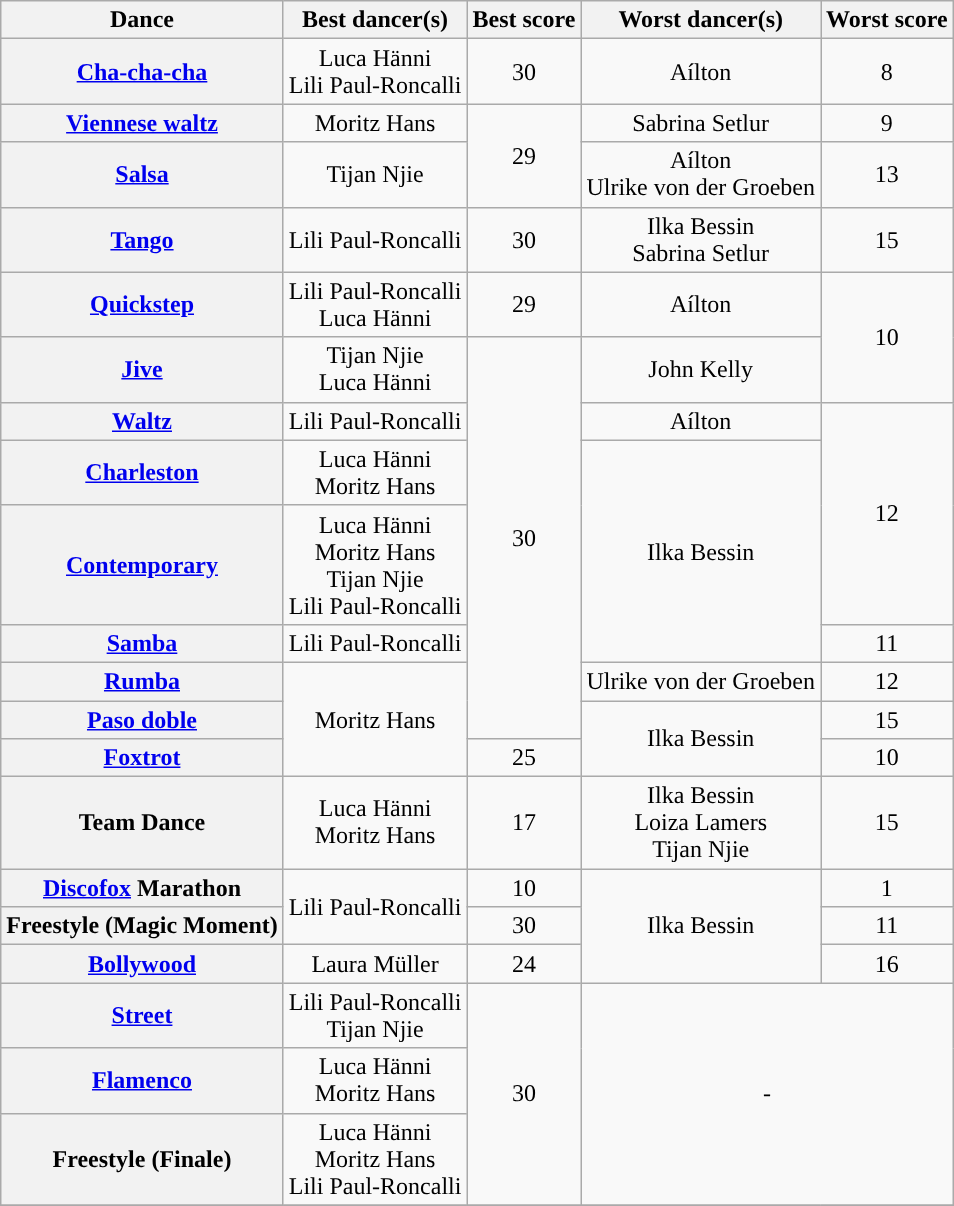<table class="wikitable sortable" style="text-align:center;">
<tr>
<th>Dance</th>
<th>Best dancer(s)</th>
<th>Best score</th>
<th>Worst dancer(s)</th>
<th>Worst score</th>
</tr>
<tr>
<th><a href='#'>Cha-cha-cha</a></th>
<td>Luca Hänni<br>Lili Paul-Roncalli</td>
<td>30</td>
<td>Aílton</td>
<td>8</td>
</tr>
<tr>
<th><a href='#'>Viennese waltz</a></th>
<td>Moritz Hans</td>
<td rowspan="2">29</td>
<td>Sabrina Setlur</td>
<td>9</td>
</tr>
<tr>
<th><a href='#'>Salsa</a></th>
<td>Tijan Njie</td>
<td>Aílton<br>Ulrike von der Groeben</td>
<td>13</td>
</tr>
<tr>
<th><a href='#'>Tango</a></th>
<td>Lili Paul-Roncalli</td>
<td>30</td>
<td>Ilka Bessin<br>Sabrina Setlur</td>
<td>15</td>
</tr>
<tr>
<th><a href='#'>Quickstep</a></th>
<td>Lili Paul-Roncalli<br>Luca Hänni</td>
<td>29</td>
<td>Aílton</td>
<td rowspan="2">10</td>
</tr>
<tr>
<th><a href='#'>Jive</a></th>
<td>Tijan Njie<br>Luca Hänni</td>
<td rowspan="7">30</td>
<td>John Kelly</td>
</tr>
<tr>
<th><a href='#'>Waltz</a></th>
<td>Lili Paul-Roncalli</td>
<td>Aílton</td>
<td rowspan="3">12</td>
</tr>
<tr>
<th><a href='#'>Charleston</a></th>
<td>Luca Hänni<br>Moritz Hans</td>
<td rowspan="3">Ilka Bessin</td>
</tr>
<tr>
<th><a href='#'>Contemporary</a></th>
<td>Luca Hänni<br>Moritz Hans<br>Tijan Njie<br>Lili Paul-Roncalli</td>
</tr>
<tr>
<th><a href='#'>Samba</a></th>
<td>Lili Paul-Roncalli</td>
<td>11</td>
</tr>
<tr>
<th><a href='#'>Rumba</a></th>
<td rowspan="3">Moritz Hans</td>
<td>Ulrike von der Groeben</td>
<td>12</td>
</tr>
<tr>
<th><a href='#'>Paso doble</a></th>
<td rowspan="2">Ilka Bessin</td>
<td>15</td>
</tr>
<tr>
<th><a href='#'>Foxtrot</a></th>
<td>25</td>
<td>10</td>
</tr>
<tr>
<th>Team Dance</th>
<td>Luca Hänni<br>Moritz Hans</td>
<td>17</td>
<td>Ilka Bessin<br>Loiza Lamers<br>Tijan Njie</td>
<td>15</td>
</tr>
<tr>
<th><a href='#'>Discofox</a> Marathon</th>
<td rowspan="2">Lili Paul-Roncalli</td>
<td>10</td>
<td rowspan="3">Ilka Bessin</td>
<td>1</td>
</tr>
<tr>
<th>Freestyle (Magic Moment)</th>
<td>30</td>
<td>11</td>
</tr>
<tr>
<th><a href='#'>Bollywood</a></th>
<td>Laura Müller</td>
<td>24</td>
<td>16</td>
</tr>
<tr>
<th><a href='#'>Street</a></th>
<td>Lili Paul-Roncalli<br>Tijan Njie</td>
<td rowspan="3">30</td>
<td colspan="2" rowspan="3">-</td>
</tr>
<tr>
<th><a href='#'>Flamenco</a></th>
<td>Luca Hänni<br>Moritz Hans</td>
</tr>
<tr>
<th>Freestyle (Finale)</th>
<td>Luca Hänni<br>Moritz Hans<br>Lili Paul-Roncalli</td>
</tr>
<tr>
</tr>
</table>
